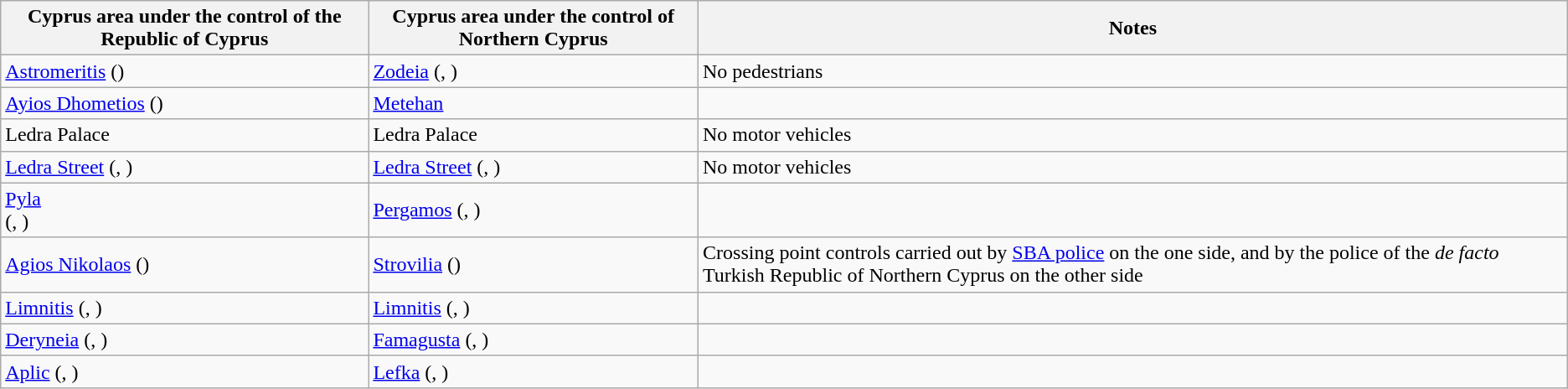<table class="wikitable">
<tr>
<th>Cyprus area under the control of the Republic of Cyprus</th>
<th>Cyprus area under the control of Northern Cyprus</th>
<th>Notes</th>
</tr>
<tr>
<td><a href='#'>Astromeritis</a> ()</td>
<td><a href='#'>Zodeia</a> (, )</td>
<td>No pedestrians</td>
</tr>
<tr>
<td><a href='#'>Ayios Dhometios</a> ()</td>
<td><a href='#'>Metehan</a></td>
<td></td>
</tr>
<tr>
<td>Ledra Palace</td>
<td>Ledra Palace</td>
<td>No motor vehicles</td>
</tr>
<tr>
<td><a href='#'>Ledra Street</a> (, )</td>
<td><a href='#'>Ledra Street</a> (, )</td>
<td>No motor vehicles</td>
</tr>
<tr>
<td><a href='#'>Pyla</a> <br> (, )</td>
<td><a href='#'>Pergamos</a> (, )</td>
<td></td>
</tr>
<tr>
<td><a href='#'>Agios Nikolaos</a> ()</td>
<td><a href='#'>Strovilia</a> ()</td>
<td>Crossing point controls carried out by <a href='#'>SBA police</a> on the one side, and by the police of the <em>de facto</em> Turkish Republic of Northern Cyprus on the other side</td>
</tr>
<tr>
<td><a href='#'>Limnitis</a> (, )</td>
<td><a href='#'>Limnitis</a> (, )</td>
<td></td>
</tr>
<tr>
<td><a href='#'>Deryneia</a> (, )</td>
<td><a href='#'>Famagusta</a> (, )</td>
<td></td>
</tr>
<tr>
<td><a href='#'>Aplic</a> (, )</td>
<td><a href='#'>Lefka</a> (, )</td>
<td></td>
</tr>
</table>
